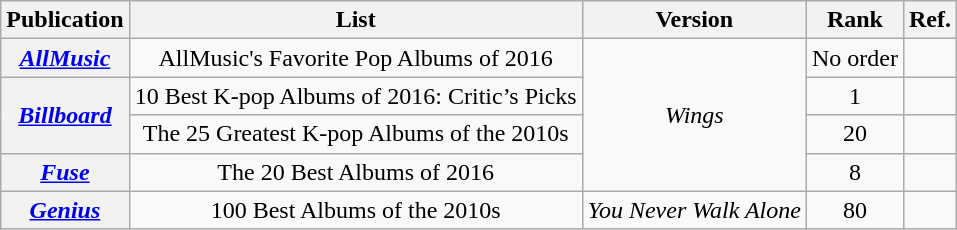<table class="wikitable plainrowheaders" style="text-align:center">
<tr>
<th>Publication</th>
<th>List</th>
<th>Version</th>
<th>Rank</th>
<th>Ref.</th>
</tr>
<tr>
<th scope="row"><em><a href='#'>AllMusic</a></em></th>
<td>AllMusic's Favorite Pop Albums of 2016</td>
<td rowspan="4"><em>Wings</em></td>
<td>No order</td>
<td></td>
</tr>
<tr>
<th scope="row" rowspan="2"><em><a href='#'>Billboard</a></em></th>
<td>10 Best K-pop Albums of 2016: Critic’s Picks</td>
<td>1</td>
<td></td>
</tr>
<tr>
<td>The 25 Greatest K-pop Albums of the 2010s</td>
<td>20</td>
<td></td>
</tr>
<tr>
<th scope="row"><em><a href='#'>Fuse</a></em></th>
<td>The 20 Best Albums of 2016</td>
<td>8</td>
<td></td>
</tr>
<tr>
<th scope="row"><em><a href='#'>Genius</a></em></th>
<td>100 Best Albums of the 2010s</td>
<td><em>You Never Walk Alone</em></td>
<td>80</td>
<td></td>
</tr>
</table>
